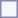<table style="border:1px solid #8888aa; background-color:#f7f8ff; padding:5px; font-size:95%; margin: 0px 12px 12px 0px;">
</table>
